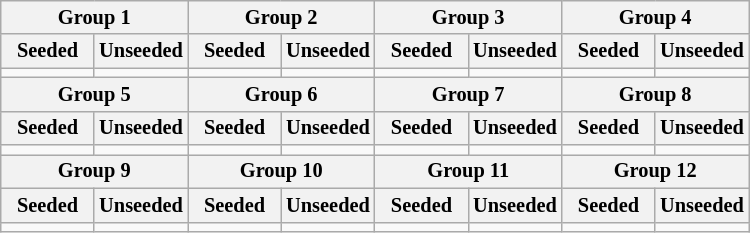<table class="wikitable" style="font-size:85%">
<tr>
<th colspan=2>Group 1</th>
<th colspan=2>Group 2</th>
<th colspan=2>Group 3</th>
<th colspan=2>Group 4</th>
</tr>
<tr>
<th width=12.5%>Seeded</th>
<th width=12.5%>Unseeded</th>
<th width=12.5%>Seeded</th>
<th width=12.5%>Unseeded</th>
<th width=12.5%>Seeded</th>
<th width=12.5%>Unseeded</th>
<th width=12.5%>Seeded</th>
<th width=12.5%>Unseeded</th>
</tr>
<tr>
<td valign=top></td>
<td valign=top></td>
<td valign=top></td>
<td valign=top></td>
<td valign=top></td>
<td valign=top></td>
<td valign=top></td>
<td valign=top></td>
</tr>
<tr>
<th colspan=2>Group 5</th>
<th colspan=2>Group 6</th>
<th colspan=2>Group 7</th>
<th colspan=2>Group 8</th>
</tr>
<tr>
<th>Seeded</th>
<th>Unseeded</th>
<th>Seeded</th>
<th>Unseeded</th>
<th>Seeded</th>
<th>Unseeded</th>
<th>Seeded</th>
<th>Unseeded</th>
</tr>
<tr>
<td valign=top></td>
<td valign=top></td>
<td valign=top></td>
<td valign=top></td>
<td valign=top></td>
<td valign=top></td>
<td valign=top></td>
<td valign=top></td>
</tr>
<tr>
<th colspan=2>Group 9</th>
<th colspan=2>Group 10</th>
<th colspan=2>Group 11</th>
<th colspan=2>Group 12</th>
</tr>
<tr>
<th>Seeded</th>
<th>Unseeded</th>
<th>Seeded</th>
<th>Unseeded</th>
<th>Seeded</th>
<th>Unseeded</th>
<th>Seeded</th>
<th>Unseeded</th>
</tr>
<tr>
<td valign=top></td>
<td valign=top></td>
<td valign=top></td>
<td valign=top></td>
<td valign=top></td>
<td valign=top></td>
<td valign=top></td>
<td valign=top></td>
</tr>
</table>
